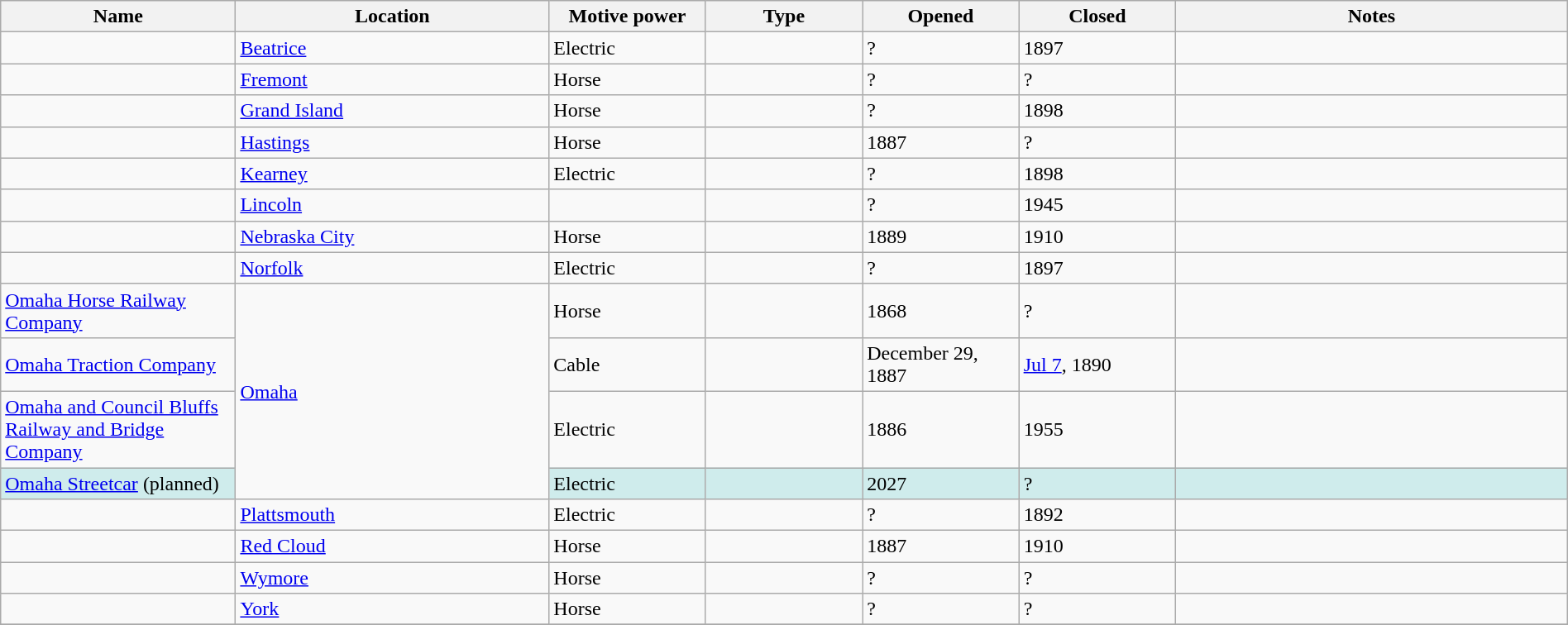<table class="wikitable sortable" width=100%>
<tr>
<th width=15%>Name</th>
<th width=20%>Location</th>
<th width=10%>Motive power</th>
<th width=10%>Type</th>
<th width=10%>Opened</th>
<th width=10%>Closed</th>
<th class="unsortable" width=25%>Notes</th>
</tr>
<tr>
<td> </td>
<td><a href='#'>Beatrice</a></td>
<td>Electric</td>
<td> </td>
<td>?</td>
<td>1897</td>
<td> </td>
</tr>
<tr>
<td> </td>
<td><a href='#'>Fremont</a></td>
<td>Horse</td>
<td> </td>
<td>?</td>
<td>?</td>
<td> </td>
</tr>
<tr>
<td> </td>
<td><a href='#'>Grand Island</a></td>
<td>Horse</td>
<td> </td>
<td>?</td>
<td>1898</td>
<td> </td>
</tr>
<tr>
<td> </td>
<td><a href='#'>Hastings</a></td>
<td>Horse</td>
<td> </td>
<td>1887</td>
<td>?</td>
<td> </td>
</tr>
<tr>
<td> </td>
<td><a href='#'>Kearney</a></td>
<td>Electric</td>
<td> </td>
<td>?</td>
<td>1898</td>
<td> </td>
</tr>
<tr>
<td> </td>
<td><a href='#'>Lincoln</a></td>
<td> </td>
<td> </td>
<td>?</td>
<td>1945</td>
<td> </td>
</tr>
<tr>
<td> </td>
<td><a href='#'>Nebraska City</a></td>
<td>Horse</td>
<td> </td>
<td>1889</td>
<td>1910</td>
<td> </td>
</tr>
<tr>
<td> </td>
<td><a href='#'>Norfolk</a></td>
<td>Electric</td>
<td> </td>
<td>?</td>
<td>1897</td>
<td> </td>
</tr>
<tr>
<td><a href='#'>Omaha Horse Railway Company</a></td>
<td rowspan="4"><a href='#'>Omaha</a></td>
<td>Horse</td>
<td> </td>
<td>1868</td>
<td>?</td>
<td> </td>
</tr>
<tr>
<td><a href='#'>Omaha Traction Company</a></td>
<td>Cable</td>
<td> </td>
<td>December 29, 1887</td>
<td><a href='#'>Jul 7</a>, 1890</td>
<td></td>
</tr>
<tr>
<td><a href='#'>Omaha and Council Bluffs Railway and Bridge Company</a></td>
<td>Electric</td>
<td> </td>
<td>1886</td>
<td>1955</td>
<td> </td>
</tr>
<tr style="background:#CFECEC">
<td><a href='#'>Omaha Streetcar</a> (planned)</td>
<td>Electric</td>
<td> </td>
<td>2027</td>
<td>?</td>
<td> </td>
</tr>
<tr>
<td> </td>
<td><a href='#'>Plattsmouth</a></td>
<td>Electric</td>
<td> </td>
<td>?</td>
<td>1892</td>
<td> </td>
</tr>
<tr>
<td> </td>
<td><a href='#'>Red Cloud</a></td>
<td>Horse</td>
<td> </td>
<td>1887</td>
<td>1910</td>
<td> </td>
</tr>
<tr>
<td> </td>
<td><a href='#'>Wymore</a></td>
<td>Horse</td>
<td> </td>
<td>?</td>
<td>?</td>
<td> </td>
</tr>
<tr>
<td> </td>
<td><a href='#'>York</a></td>
<td>Horse</td>
<td> </td>
<td>?</td>
<td>?</td>
<td> </td>
</tr>
<tr>
</tr>
</table>
